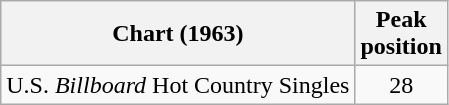<table class="wikitable sortable">
<tr>
<th align="left">Chart (1963)</th>
<th align="center">Peak<br>position</th>
</tr>
<tr>
<td align="left">U.S. <em>Billboard</em> Hot Country Singles</td>
<td align="center">28</td>
</tr>
</table>
